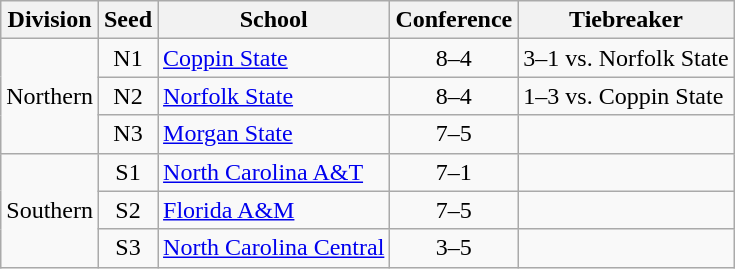<table class="wikitable" style="text-align:center">
<tr>
<th>Division</th>
<th>Seed</th>
<th>School</th>
<th>Conference</th>
<th>Tiebreaker</th>
</tr>
<tr>
<td rowspan=3>Northern</td>
<td>N1</td>
<td align=left><a href='#'>Coppin State</a></td>
<td>8–4</td>
<td align=left>3–1 vs. Norfolk State</td>
</tr>
<tr>
<td>N2</td>
<td align=left><a href='#'>Norfolk State</a></td>
<td>8–4</td>
<td align=left>1–3 vs. Coppin State</td>
</tr>
<tr>
<td>N3</td>
<td align=left><a href='#'>Morgan State</a></td>
<td>7–5</td>
<td align=left></td>
</tr>
<tr>
<td rowspan=3>Southern</td>
<td>S1</td>
<td align=left><a href='#'>North Carolina A&T</a></td>
<td>7–1</td>
<td align=left></td>
</tr>
<tr>
<td>S2</td>
<td align=left><a href='#'>Florida A&M</a></td>
<td>7–5</td>
<td align=left></td>
</tr>
<tr>
<td>S3</td>
<td align=left><a href='#'>North Carolina Central</a></td>
<td>3–5</td>
<td align=left></td>
</tr>
</table>
